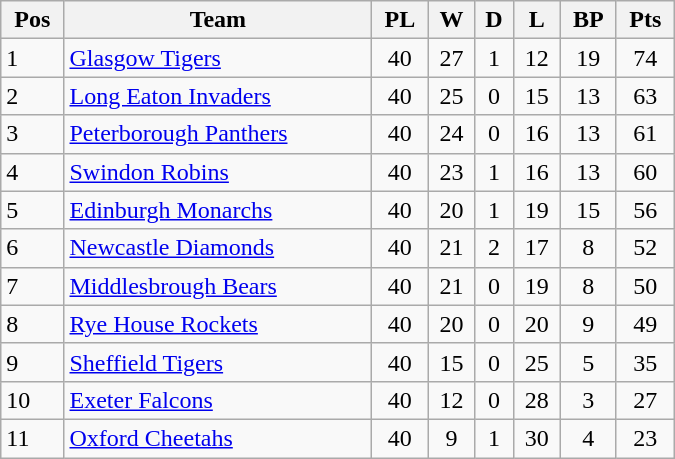<table class=wikitable width="450">
<tr>
<th>Pos</th>
<th>Team</th>
<th>PL</th>
<th>W</th>
<th>D</th>
<th>L</th>
<th>BP</th>
<th>Pts</th>
</tr>
<tr>
<td>1</td>
<td><a href='#'>Glasgow Tigers</a></td>
<td align="center">40</td>
<td align="center">27</td>
<td align="center">1</td>
<td align="center">12</td>
<td align="center">19</td>
<td align="center">74</td>
</tr>
<tr>
<td>2</td>
<td><a href='#'>Long Eaton Invaders</a></td>
<td align="center">40</td>
<td align="center">25</td>
<td align="center">0</td>
<td align="center">15</td>
<td align="center">13</td>
<td align="center">63</td>
</tr>
<tr>
<td>3</td>
<td><a href='#'>Peterborough Panthers</a></td>
<td align="center">40</td>
<td align="center">24</td>
<td align="center">0</td>
<td align="center">16</td>
<td align="center">13</td>
<td align="center">61</td>
</tr>
<tr>
<td>4</td>
<td><a href='#'>Swindon Robins</a></td>
<td align="center">40</td>
<td align="center">23</td>
<td align="center">1</td>
<td align="center">16</td>
<td align="center">13</td>
<td align="center">60</td>
</tr>
<tr>
<td>5</td>
<td><a href='#'>Edinburgh Monarchs</a></td>
<td align="center">40</td>
<td align="center">20</td>
<td align="center">1</td>
<td align="center">19</td>
<td align="center">15</td>
<td align="center">56</td>
</tr>
<tr>
<td>6</td>
<td><a href='#'>Newcastle Diamonds</a></td>
<td align="center">40</td>
<td align="center">21</td>
<td align="center">2</td>
<td align="center">17</td>
<td align="center">8</td>
<td align="center">52</td>
</tr>
<tr>
<td>7</td>
<td><a href='#'>Middlesbrough Bears</a></td>
<td align="center">40</td>
<td align="center">21</td>
<td align="center">0</td>
<td align="center">19</td>
<td align="center">8</td>
<td align="center">50</td>
</tr>
<tr>
<td>8</td>
<td><a href='#'>Rye House Rockets</a></td>
<td align="center">40</td>
<td align="center">20</td>
<td align="center">0</td>
<td align="center">20</td>
<td align="center">9</td>
<td align="center">49</td>
</tr>
<tr>
<td>9</td>
<td><a href='#'>Sheffield Tigers</a></td>
<td align="center">40</td>
<td align="center">15</td>
<td align="center">0</td>
<td align="center">25</td>
<td align="center">5</td>
<td align="center">35</td>
</tr>
<tr>
<td>10</td>
<td><a href='#'>Exeter Falcons</a></td>
<td align="center">40</td>
<td align="center">12</td>
<td align="center">0</td>
<td align="center">28</td>
<td align="center">3</td>
<td align="center">27</td>
</tr>
<tr>
<td>11</td>
<td><a href='#'>Oxford Cheetahs</a></td>
<td align="center">40</td>
<td align="center">9</td>
<td align="center">1</td>
<td align="center">30</td>
<td align="center">4</td>
<td align="center">23</td>
</tr>
</table>
